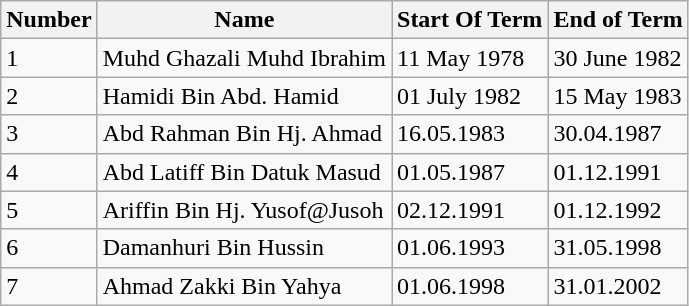<table class="wikitable sortable">
<tr>
<th>Number</th>
<th>Name</th>
<th>Start Of Term</th>
<th>End of Term</th>
</tr>
<tr>
<td>1</td>
<td>Muhd Ghazali Muhd Ibrahim</td>
<td>11 May 1978</td>
<td>30 June 1982</td>
</tr>
<tr>
<td>2</td>
<td>Hamidi Bin Abd. Hamid</td>
<td>01 July 1982</td>
<td>15 May 1983</td>
</tr>
<tr>
<td>3</td>
<td>Abd Rahman Bin Hj. Ahmad</td>
<td>16.05.1983</td>
<td>30.04.1987</td>
</tr>
<tr>
<td>4</td>
<td>Abd Latiff Bin Datuk Masud</td>
<td>01.05.1987</td>
<td>01.12.1991</td>
</tr>
<tr>
<td>5</td>
<td>Ariffin Bin Hj. Yusof@Jusoh</td>
<td>02.12.1991</td>
<td>01.12.1992</td>
</tr>
<tr>
<td>6</td>
<td>Damanhuri Bin Hussin</td>
<td>01.06.1993</td>
<td>31.05.1998</td>
</tr>
<tr>
<td>7</td>
<td>Ahmad Zakki Bin Yahya</td>
<td>01.06.1998</td>
<td>31.01.2002</td>
</tr>
</table>
